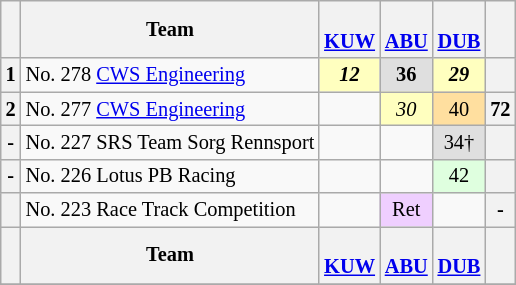<table align=left| class="wikitable" style="font-size: 85%; text-align: center;">
<tr valign="top">
<th valign=middle></th>
<th valign=middle>Team</th>
<th><br><a href='#'>KUW</a></th>
<th><br><a href='#'>ABU</a></th>
<th><br><a href='#'>DUB</a></th>
<th valign=middle>  </th>
</tr>
<tr>
<th>1</th>
<td align=left> No. 278 <a href='#'>CWS Engineering</a></td>
<td style="background:#FFFFBF;"><strong><em>12</em></strong></td>
<td style="background:#DFDFDF;"><strong>36</strong></td>
<td style="background:#FFFFBF;"><strong><em>29</em></strong></td>
<th></th>
</tr>
<tr>
<th>2</th>
<td align=left> No. 277 <a href='#'>CWS Engineering</a></td>
<td></td>
<td style="background:#FFFFBF;"><em>30</em></td>
<td style="background:#FFDF9F;">40</td>
<th>72</th>
</tr>
<tr>
<th>-</th>
<td align=left> No. 227 SRS Team Sorg Rennsport</td>
<td></td>
<td></td>
<td style="background:#DFDFDF;">34†</td>
<th></th>
</tr>
<tr>
<th>-</th>
<td align=left> No. 226 Lotus PB Racing</td>
<td></td>
<td></td>
<td style="background:#DFFFDF;">42</td>
<th></th>
</tr>
<tr>
<th></th>
<td align=left> No. 223 Race Track Competition</td>
<td></td>
<td style="background:#EFCFFF;">Ret</td>
<td></td>
<th>-</th>
</tr>
<tr>
<th valign=middle></th>
<th valign=middle>Team</th>
<th><br><a href='#'>KUW</a></th>
<th><br><a href='#'>ABU</a></th>
<th><br><a href='#'>DUB</a></th>
<th valign=middle>  </th>
</tr>
<tr>
</tr>
</table>
